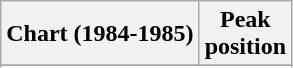<table class="wikitable sortable plainrowheaders" style="text-align:center">
<tr>
<th>Chart (1984-1985)</th>
<th>Peak<br>position</th>
</tr>
<tr>
</tr>
<tr>
</tr>
</table>
